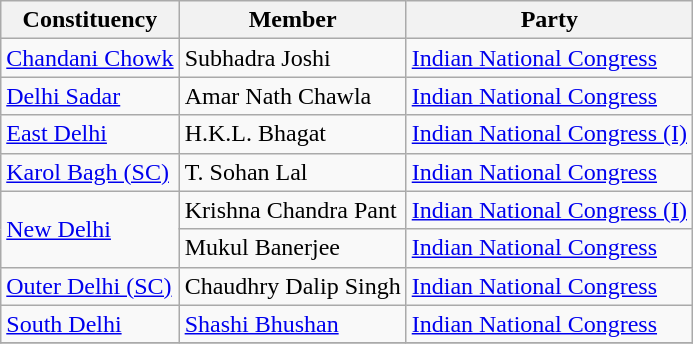<table class="wikitable sortable">
<tr>
<th>Constituency</th>
<th>Member</th>
<th>Party</th>
</tr>
<tr>
<td><a href='#'>Chandani Chowk</a></td>
<td>Subhadra Joshi</td>
<td><a href='#'>Indian National Congress</a></td>
</tr>
<tr>
<td><a href='#'>Delhi Sadar</a></td>
<td>Amar Nath Chawla</td>
<td><a href='#'>Indian National Congress</a></td>
</tr>
<tr>
<td><a href='#'>East Delhi</a></td>
<td>H.K.L. Bhagat</td>
<td><a href='#'>Indian National Congress (I)</a></td>
</tr>
<tr>
<td><a href='#'>Karol Bagh (SC)</a></td>
<td>T. Sohan Lal</td>
<td><a href='#'>Indian National Congress</a></td>
</tr>
<tr>
<td rowspan=2><a href='#'>New Delhi</a></td>
<td>Krishna Chandra Pant</td>
<td><a href='#'>Indian National Congress (I)</a></td>
</tr>
<tr>
<td>Mukul Banerjee</td>
<td><a href='#'>Indian National Congress</a></td>
</tr>
<tr>
<td><a href='#'>Outer Delhi (SC)</a></td>
<td>Chaudhry Dalip Singh</td>
<td><a href='#'>Indian National Congress</a></td>
</tr>
<tr>
<td><a href='#'>South Delhi</a></td>
<td><a href='#'>Shashi Bhushan</a></td>
<td><a href='#'>Indian National Congress</a></td>
</tr>
<tr>
</tr>
</table>
